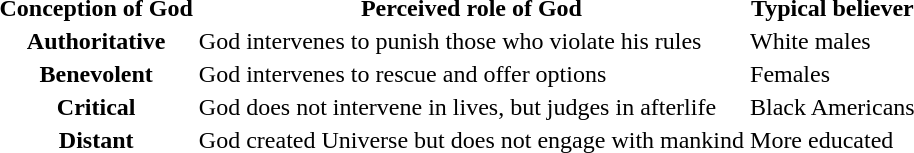<table>
<tr>
<th>Conception of God</th>
<th>Perceived role of God</th>
<th>Typical believer</th>
</tr>
<tr>
<th>Authoritative</th>
<td>God intervenes to punish those who violate his rules</td>
<td>White males</td>
</tr>
<tr>
<th>Benevolent</th>
<td>God intervenes to rescue and offer options</td>
<td>Females</td>
</tr>
<tr>
<th>Critical</th>
<td>God does not intervene in lives, but judges in afterlife</td>
<td>Black Americans</td>
</tr>
<tr>
<th>Distant</th>
<td>God created Universe but does not engage with mankind</td>
<td>More educated</td>
</tr>
</table>
